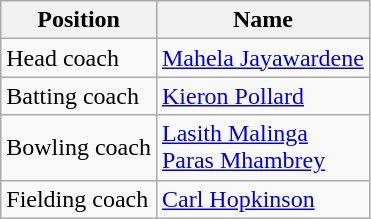<table class="wikitable">
<tr>
<th>Position</th>
<th>Name</th>
</tr>
<tr>
<td>Head coach</td>
<td><a href='#'>Mahela Jayawardene</a></td>
</tr>
<tr>
<td>Batting coach</td>
<td><a href='#'>Kieron Pollard</a></td>
</tr>
<tr>
<td>Bowling coach</td>
<td><a href='#'>Lasith Malinga</a><br><a href='#'>Paras Mhambrey</a></td>
</tr>
<tr>
<td>Fielding coach</td>
<td><a href='#'>Carl Hopkinson</a></td>
</tr>
</table>
